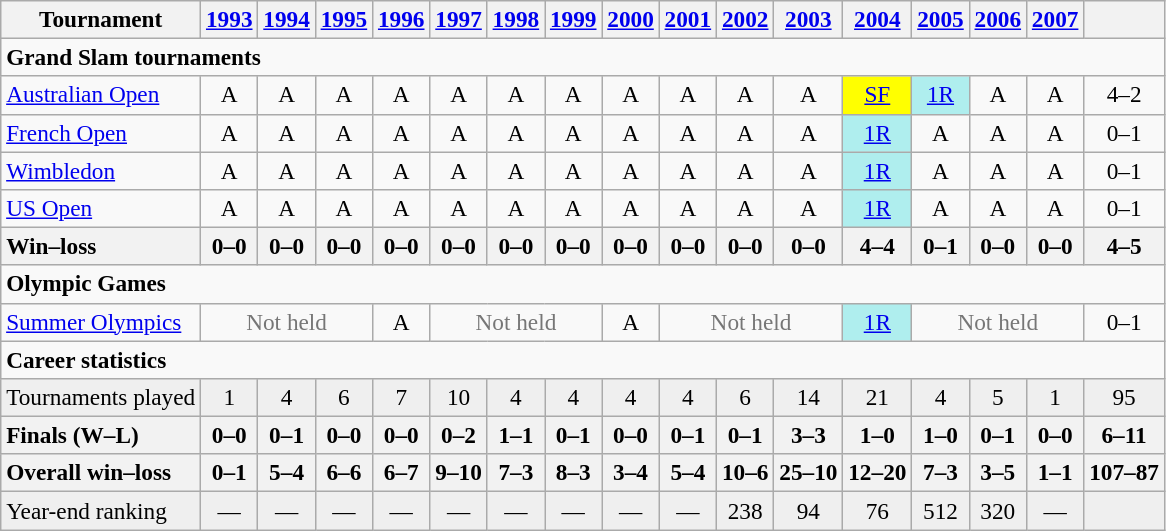<table class=wikitable style=text-align:center;font-size:97%>
<tr>
<th>Tournament</th>
<th><a href='#'>1993</a></th>
<th><a href='#'>1994</a></th>
<th><a href='#'>1995</a></th>
<th><a href='#'>1996</a></th>
<th><a href='#'>1997</a></th>
<th><a href='#'>1998</a></th>
<th><a href='#'>1999</a></th>
<th><a href='#'>2000</a></th>
<th><a href='#'>2001</a></th>
<th><a href='#'>2002</a></th>
<th><a href='#'>2003</a></th>
<th><a href='#'>2004</a></th>
<th><a href='#'>2005</a></th>
<th><a href='#'>2006</a></th>
<th><a href='#'>2007</a></th>
<th></th>
</tr>
<tr>
<td colspan=17 align=left><strong>Grand Slam tournaments</strong></td>
</tr>
<tr>
<td style="text-align:left;"><a href='#'>Australian Open</a></td>
<td>A</td>
<td>A</td>
<td>A</td>
<td>A</td>
<td>A</td>
<td>A</td>
<td>A</td>
<td>A</td>
<td>A</td>
<td>A</td>
<td>A</td>
<td style="background:yellow;"><a href='#'>SF</a></td>
<td style="background:#afeeee;"><a href='#'>1R</a></td>
<td>A</td>
<td>A</td>
<td>4–2</td>
</tr>
<tr>
<td style="text-align:left;"><a href='#'>French Open</a></td>
<td>A</td>
<td>A</td>
<td>A</td>
<td>A</td>
<td>A</td>
<td>A</td>
<td>A</td>
<td>A</td>
<td>A</td>
<td>A</td>
<td>A</td>
<td style="background:#afeeee;"><a href='#'>1R</a></td>
<td>A</td>
<td>A</td>
<td>A</td>
<td>0–1</td>
</tr>
<tr>
<td style="text-align:left;"><a href='#'>Wimbledon</a></td>
<td>A</td>
<td>A</td>
<td>A</td>
<td>A</td>
<td>A</td>
<td>A</td>
<td>A</td>
<td>A</td>
<td>A</td>
<td>A</td>
<td>A</td>
<td style="background:#afeeee;"><a href='#'>1R</a></td>
<td>A</td>
<td>A</td>
<td>A</td>
<td>0–1</td>
</tr>
<tr>
<td style="text-align:left;"><a href='#'>US Open</a></td>
<td>A</td>
<td>A</td>
<td>A</td>
<td>A</td>
<td>A</td>
<td>A</td>
<td>A</td>
<td>A</td>
<td>A</td>
<td>A</td>
<td>A</td>
<td style="background:#afeeee;"><a href='#'>1R</a></td>
<td>A</td>
<td>A</td>
<td>A</td>
<td>0–1</td>
</tr>
<tr>
<th style=text-align:left>Win–loss</th>
<th>0–0</th>
<th>0–0</th>
<th>0–0</th>
<th>0–0</th>
<th>0–0</th>
<th>0–0</th>
<th>0–0</th>
<th>0–0</th>
<th>0–0</th>
<th>0–0</th>
<th>0–0</th>
<th>4–4</th>
<th>0–1</th>
<th>0–0</th>
<th>0–0</th>
<th>4–5</th>
</tr>
<tr>
<td colspan=17 align=left><strong>Olympic Games</strong></td>
</tr>
<tr>
<td style="text-align:left;"><a href='#'>Summer Olympics</a></td>
<td colspan=3 style=color:#767676>Not held</td>
<td>A</td>
<td colspan=3 style=color:#767676>Not held</td>
<td>A</td>
<td colspan=3 style=color:#767676>Not held</td>
<td style="background:#afeeee;"><a href='#'>1R</a></td>
<td colspan=3 style=color:#767676>Not held</td>
<td>0–1</td>
</tr>
<tr>
<td colspan=18 align=left><strong>Career statistics</strong></td>
</tr>
<tr style="background:#efefef;">
<td style=text-align:left>Tournaments played</td>
<td>1</td>
<td>4</td>
<td>6</td>
<td>7</td>
<td>10</td>
<td>4</td>
<td>4</td>
<td>4</td>
<td>4</td>
<td>6</td>
<td>14</td>
<td>21</td>
<td>4</td>
<td>5</td>
<td>1</td>
<td>95</td>
</tr>
<tr>
<th style=text-align:left>Finals (W–L)</th>
<th>0–0</th>
<th>0–1</th>
<th>0–0</th>
<th>0–0</th>
<th>0–2</th>
<th>1–1</th>
<th>0–1</th>
<th>0–0</th>
<th>0–1</th>
<th>0–1</th>
<th>3–3</th>
<th>1–0</th>
<th>1–0</th>
<th>0–1</th>
<th>0–0</th>
<th>6–11</th>
</tr>
<tr style="background:#efefef;">
<th style=text-align:left>Overall win–loss</th>
<th>0–1</th>
<th>5–4</th>
<th>6–6</th>
<th>6–7</th>
<th>9–10</th>
<th>7–3</th>
<th>8–3</th>
<th>3–4</th>
<th>5–4</th>
<th>10–6</th>
<th>25–10</th>
<th>12–20</th>
<th>7–3</th>
<th>3–5</th>
<th>1–1</th>
<th>107–87</th>
</tr>
<tr style="background:#efefef;">
<td style=text-align:left>Year-end ranking</td>
<td>—</td>
<td>—</td>
<td>—</td>
<td>—</td>
<td>—</td>
<td>—</td>
<td>—</td>
<td>—</td>
<td>—</td>
<td> 238</td>
<td> 94</td>
<td> 76</td>
<td> 512</td>
<td> 320</td>
<td>—</td>
<td></td>
</tr>
</table>
